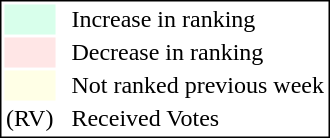<table style="border:1px solid black;">
<tr>
<td style="background:#D8FFEB; width:20px;"></td>
<td> </td>
<td>Increase in ranking</td>
</tr>
<tr>
<td style="background:#FFE6E6; width:20px;"></td>
<td> </td>
<td>Decrease in ranking</td>
</tr>
<tr>
<td style="background:#FFFFE6; width:20px;"></td>
<td> </td>
<td>Not ranked previous week</td>
</tr>
<tr>
<td>(RV)</td>
<td> </td>
<td>Received Votes</td>
</tr>
</table>
